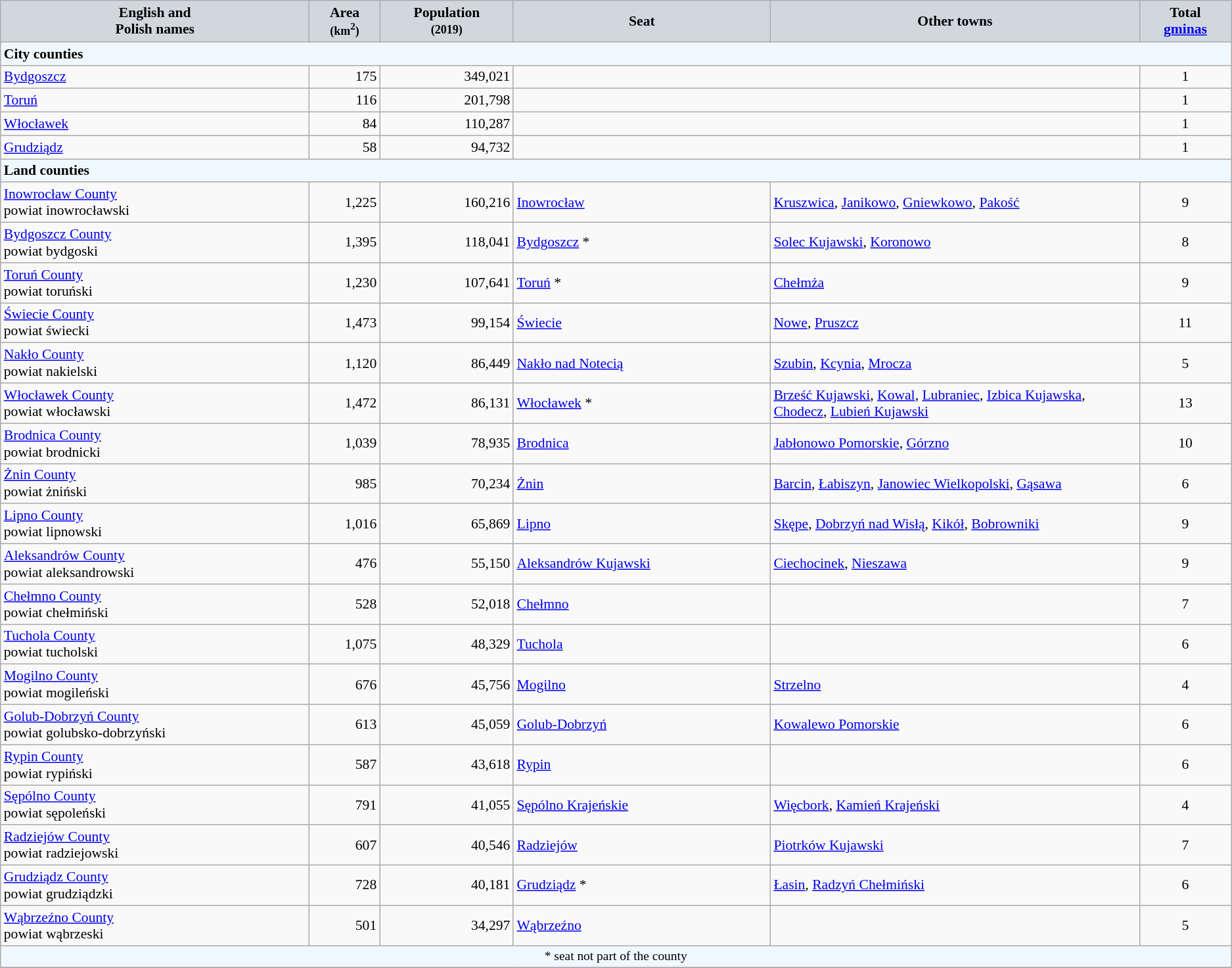<table class="wikitable" style="font-size:90%">
<tr bgcolor="D0D8DD">
<td align="center"><strong>English and<br> Polish names</strong></td>
<td align="center"><strong>Area<br> <small>(km<sup>2</sup>)</small></strong></td>
<td align="center"><strong>Population<br> <small>(2019)</small></strong></td>
<td align="center"><strong>Seat</strong></td>
<td width="30%" align="center"><strong>Other towns</strong></td>
<td align="center"><strong>Total<br> <a href='#'>gminas</a></strong></td>
</tr>
<tr bgcolor="F0F8FF">
<td colspan=6><strong>City counties</strong></td>
</tr>
<tr>
<td><a href='#'>Bydgoszcz</a></td>
<td align="right">175</td>
<td align="right">349,021</td>
<td colspan=2></td>
<td align="center">1</td>
</tr>
<tr>
<td><a href='#'>Toruń</a></td>
<td align="right">116</td>
<td align="right">201,798</td>
<td colspan=2></td>
<td align="center">1</td>
</tr>
<tr>
<td><a href='#'>Włocławek</a></td>
<td align="right">84</td>
<td align="right">110,287</td>
<td colspan=2></td>
<td align="center">1</td>
</tr>
<tr>
<td><a href='#'>Grudziądz</a></td>
<td align="right">58</td>
<td align="right">94,732</td>
<td colspan=2></td>
<td align="center">1</td>
</tr>
<tr bgcolor="F0F8FF">
<td colspan=6><strong>Land counties</strong></td>
</tr>
<tr>
<td><a href='#'>Inowrocław County</a><br> powiat inowrocławski</td>
<td align="right">1,225</td>
<td align="right">160,216</td>
<td><a href='#'>Inowrocław</a></td>
<td><a href='#'>Kruszwica</a>, <a href='#'>Janikowo</a>, <a href='#'>Gniewkowo</a>, <a href='#'>Pakość</a></td>
<td align="center">9</td>
</tr>
<tr>
<td><a href='#'>Bydgoszcz County</a><br> powiat bydgoski</td>
<td align="right">1,395</td>
<td align="right">118,041</td>
<td><a href='#'>Bydgoszcz</a> *</td>
<td><a href='#'>Solec Kujawski</a>, <a href='#'>Koronowo</a></td>
<td align="center">8</td>
</tr>
<tr>
<td><a href='#'>Toruń County</a><br> powiat toruński</td>
<td align="right">1,230</td>
<td align="right">107,641</td>
<td><a href='#'>Toruń</a> *</td>
<td><a href='#'>Chełmża</a></td>
<td align="center">9</td>
</tr>
<tr>
<td><a href='#'>Świecie County</a><br> powiat świecki</td>
<td align="right">1,473</td>
<td align="right">99,154</td>
<td><a href='#'>Świecie</a></td>
<td><a href='#'>Nowe</a>, <a href='#'>Pruszcz</a></td>
<td align="center">11</td>
</tr>
<tr>
<td><a href='#'>Nakło County</a><br> powiat nakielski</td>
<td align="right">1,120</td>
<td align="right">86,449</td>
<td><a href='#'>Nakło nad Notecią</a></td>
<td><a href='#'>Szubin</a>, <a href='#'>Kcynia</a>, <a href='#'>Mrocza</a></td>
<td align="center">5</td>
</tr>
<tr>
<td><a href='#'>Włocławek County</a><br> powiat włocławski</td>
<td align="right">1,472</td>
<td align="right">86,131</td>
<td><a href='#'>Włocławek</a> *</td>
<td><a href='#'>Brześć Kujawski</a>, <a href='#'>Kowal</a>, <a href='#'>Lubraniec</a>, <a href='#'>Izbica Kujawska</a>, <a href='#'>Chodecz</a>, <a href='#'>Lubień Kujawski</a></td>
<td align="center">13</td>
</tr>
<tr>
<td><a href='#'>Brodnica County</a><br> powiat brodnicki</td>
<td align="right">1,039</td>
<td align="right">78,935</td>
<td><a href='#'>Brodnica</a></td>
<td><a href='#'>Jabłonowo Pomorskie</a>, <a href='#'>Górzno</a></td>
<td align="center">10</td>
</tr>
<tr>
<td><a href='#'>Żnin County</a><br> powiat żniński</td>
<td align="right">985</td>
<td align="right">70,234</td>
<td><a href='#'>Żnin</a></td>
<td><a href='#'>Barcin</a>, <a href='#'>Łabiszyn</a>, <a href='#'>Janowiec Wielkopolski</a>, <a href='#'>Gąsawa</a></td>
<td align="center">6</td>
</tr>
<tr>
<td><a href='#'>Lipno County</a><br> powiat lipnowski</td>
<td align="right">1,016</td>
<td align="right">65,869</td>
<td><a href='#'>Lipno</a></td>
<td><a href='#'>Skępe</a>, <a href='#'>Dobrzyń nad Wisłą</a>, <a href='#'>Kikół</a>, <a href='#'>Bobrowniki</a></td>
<td align="center">9</td>
</tr>
<tr>
<td><a href='#'>Aleksandrów County</a><br> powiat aleksandrowski</td>
<td align="right">476</td>
<td align="right">55,150</td>
<td><a href='#'>Aleksandrów Kujawski</a></td>
<td><a href='#'>Ciechocinek</a>, <a href='#'>Nieszawa</a></td>
<td align="center">9</td>
</tr>
<tr>
<td><a href='#'>Chełmno County</a><br> powiat chełmiński</td>
<td align="right">528</td>
<td align="right">52,018</td>
<td><a href='#'>Chełmno</a></td>
<td></td>
<td align="center">7</td>
</tr>
<tr>
<td><a href='#'>Tuchola County</a><br> powiat tucholski</td>
<td align="right">1,075</td>
<td align="right">48,329</td>
<td><a href='#'>Tuchola</a></td>
<td></td>
<td align="center">6</td>
</tr>
<tr>
<td><a href='#'>Mogilno County</a><br> powiat mogileński</td>
<td align="right">676</td>
<td align="right">45,756</td>
<td><a href='#'>Mogilno</a></td>
<td><a href='#'>Strzelno</a></td>
<td align="center">4</td>
</tr>
<tr>
<td><a href='#'>Golub-Dobrzyń County</a><br> powiat golubsko-dobrzyński</td>
<td align="right">613</td>
<td align="right">45,059</td>
<td><a href='#'>Golub-Dobrzyń</a></td>
<td><a href='#'>Kowalewo Pomorskie</a></td>
<td align="center">6</td>
</tr>
<tr>
<td><a href='#'>Rypin County</a><br> powiat rypiński</td>
<td align="right">587</td>
<td align="right">43,618</td>
<td><a href='#'>Rypin</a></td>
<td></td>
<td align="center">6</td>
</tr>
<tr>
<td><a href='#'>Sępólno County</a><br> powiat sępoleński</td>
<td align="right">791</td>
<td align="right">41,055</td>
<td><a href='#'>Sępólno Krajeńskie</a></td>
<td><a href='#'>Więcbork</a>, <a href='#'>Kamień Krajeński</a></td>
<td align="center">4</td>
</tr>
<tr>
<td><a href='#'>Radziejów County</a><br> powiat radziejowski</td>
<td align="right">607</td>
<td align="right">40,546</td>
<td><a href='#'>Radziejów</a></td>
<td><a href='#'>Piotrków Kujawski</a></td>
<td align="center">7</td>
</tr>
<tr>
<td><a href='#'>Grudziądz County</a><br> powiat grudziądzki</td>
<td align="right">728</td>
<td align="right">40,181</td>
<td><a href='#'>Grudziądz</a> *</td>
<td><a href='#'>Łasin</a>, <a href='#'>Radzyń Chełmiński</a></td>
<td align="center">6</td>
</tr>
<tr>
<td><a href='#'>Wąbrzeźno County</a><br> powiat wąbrzeski</td>
<td align="right">501</td>
<td align="right">34,297</td>
<td><a href='#'>Wąbrzeźno</a></td>
<td></td>
<td align="center">5</td>
</tr>
<tr bgcolor="F0F8FF">
<td colspan=6 style="text-align:center;font-size:90%">* seat not part of the county</td>
</tr>
<tr>
</tr>
</table>
